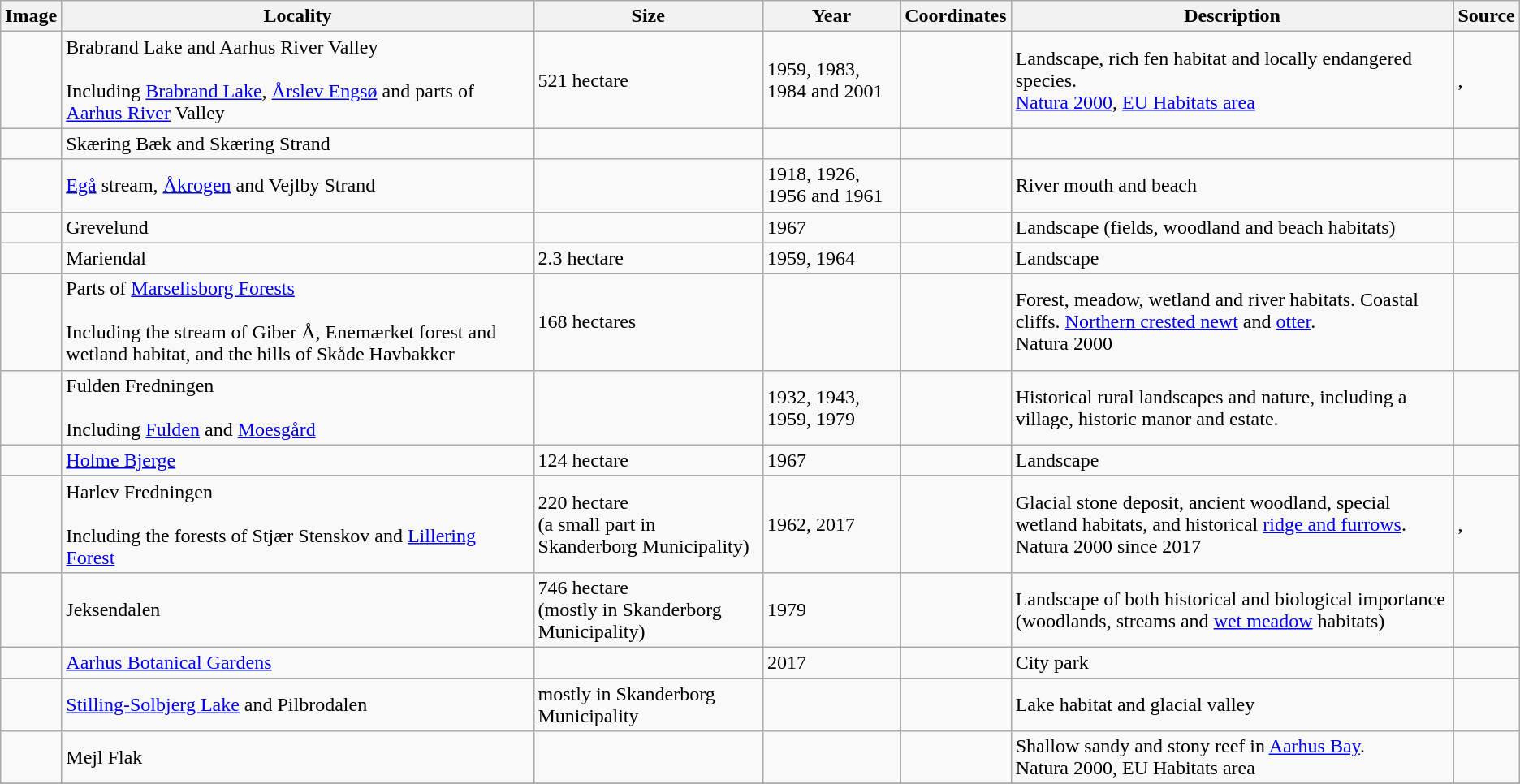<table class="wikitable sortable">
<tr>
<th>Image</th>
<th>Locality</th>
<th>Size</th>
<th>Year</th>
<th>Coordinates</th>
<th>Description</th>
<th>Source</th>
</tr>
<tr>
<td></td>
<td>Brabrand Lake and Aarhus River Valley <br><br>Including <a href='#'>Brabrand Lake</a>, <a href='#'>Årslev Engsø</a> and parts of <a href='#'>Aarhus River</a> Valley</td>
<td>521 hectare</td>
<td>1959, 1983, 1984 and 2001</td>
<td></td>
<td>Landscape, rich fen habitat and locally endangered species.<br><a href='#'>Natura 2000</a>, <a href='#'>EU Habitats area</a></td>
<td>, </td>
</tr>
<tr>
<td></td>
<td>Skæring Bæk and Skæring Strand</td>
<td></td>
<td></td>
<td></td>
<td></td>
<td></td>
</tr>
<tr>
<td></td>
<td><a href='#'>Egå</a> stream, <a href='#'>Åkrogen</a> and Vejlby Strand</td>
<td></td>
<td>1918, 1926, 1956 and 1961</td>
<td></td>
<td>River mouth and beach</td>
<td></td>
</tr>
<tr>
<td></td>
<td>Grevelund</td>
<td></td>
<td>1967</td>
<td></td>
<td>Landscape (fields, woodland and beach habitats)</td>
<td></td>
</tr>
<tr>
<td></td>
<td>Mariendal</td>
<td>2.3 hectare</td>
<td>1959, 1964</td>
<td></td>
<td>Landscape</td>
<td></td>
</tr>
<tr>
<td></td>
<td>Parts of <a href='#'>Marselisborg Forests</a> <br><br>Including the stream of Giber Å, Enemærket forest and wetland habitat, and the hills of Skåde Havbakker</td>
<td>168 hectares</td>
<td></td>
<td></td>
<td>Forest, meadow, wetland and river habitats. Coastal cliffs. <a href='#'>Northern crested newt</a> and <a href='#'>otter</a>.<br>Natura 2000</td>
<td></td>
</tr>
<tr>
<td></td>
<td>Fulden Fredningen <br><br>Including <a href='#'>Fulden</a> and <a href='#'>Moesgård</a></td>
<td></td>
<td>1932, 1943, 1959, 1979</td>
<td></td>
<td>Historical rural landscapes and nature, including a village, historic manor and estate.</td>
<td></td>
</tr>
<tr>
<td></td>
<td><a href='#'>Holme Bjerge</a></td>
<td>124 hectare</td>
<td>1967</td>
<td></td>
<td>Landscape</td>
<td></td>
</tr>
<tr>
<td></td>
<td>Harlev Fredningen <br><br>Including the forests of Stjær Stenskov and <a href='#'>Lillering Forest</a></td>
<td>220 hectare<br>(a small part in Skanderborg Municipality)</td>
<td>1962, 2017</td>
<td></td>
<td>Glacial stone deposit, ancient woodland, special wetland habitats, and historical <a href='#'>ridge and furrows</a>.<br>Natura 2000 since 2017</td>
<td>,</td>
</tr>
<tr>
<td></td>
<td>Jeksendalen</td>
<td>746 hectare<br>(mostly in Skanderborg Municipality)</td>
<td>1979</td>
<td></td>
<td>Landscape of both historical and biological importance<br>(woodlands, streams and <a href='#'>wet meadow</a> habitats)</td>
<td></td>
</tr>
<tr>
<td></td>
<td><a href='#'>Aarhus Botanical Gardens</a></td>
<td></td>
<td>2017</td>
<td></td>
<td>City park</td>
<td></td>
</tr>
<tr>
<td></td>
<td><a href='#'>Stilling-Solbjerg Lake</a> and Pilbrodalen</td>
<td>mostly in Skanderborg Municipality</td>
<td></td>
<td></td>
<td>Lake habitat and glacial valley</td>
<td></td>
</tr>
<tr>
<td></td>
<td>Mejl Flak</td>
<td></td>
<td></td>
<td></td>
<td>Shallow sandy and stony reef in <a href='#'>Aarhus Bay</a>. <br>Natura 2000, EU Habitats area</td>
<td></td>
</tr>
<tr>
</tr>
</table>
